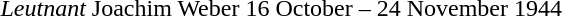<table>
<tr>
<td><em>Leutnant</em> Joachim Weber</td>
<td>16 October</td>
<td>–</td>
<td>24 November 1944</td>
</tr>
</table>
